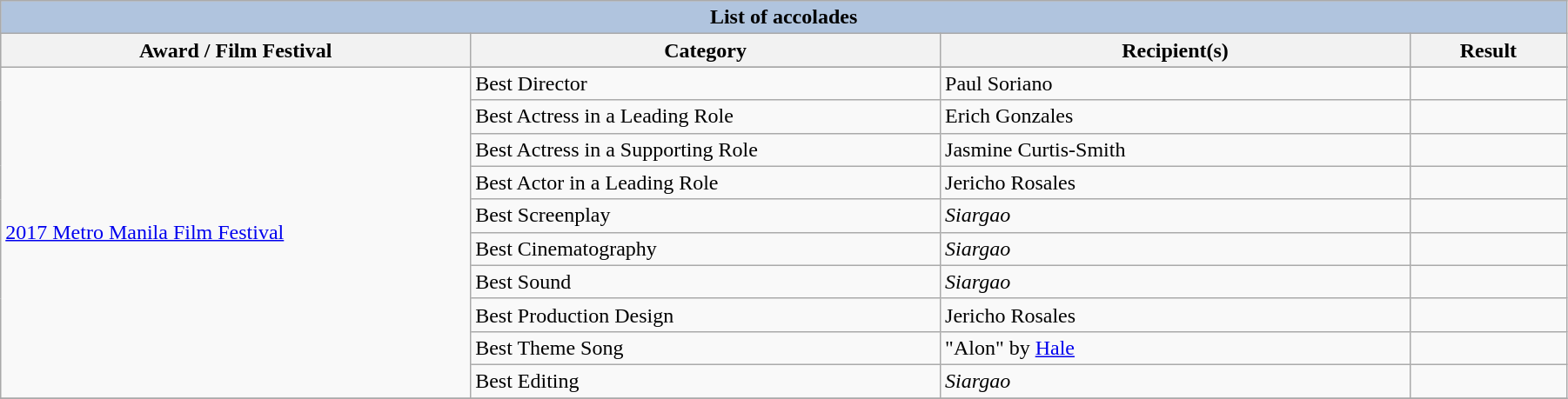<table class="wikitable sortable" style="width:95%;">
<tr style="background:#ccc; text-align:center;">
<th colspan=5 style="background:#B0C4DE;">List of accolades</th>
</tr>
<tr style="background:#ccc; text-align:center;">
<th scope="col" style="width:30%;">Award / Film Festival</th>
<th scope="col" style="width:30%;">Category</th>
<th scope="col" style="width:30%;">Recipient(s)</th>
<th scope="col" style="width:10%;">Result</th>
</tr>
<tr>
<td rowspan=11><a href='#'>2017 Metro Manila Film Festival</a></td>
</tr>
<tr>
<td>Best Director</td>
<td>Paul Soriano</td>
<td></td>
</tr>
<tr>
<td>Best Actress in a Leading Role</td>
<td>Erich Gonzales</td>
<td></td>
</tr>
<tr>
<td>Best Actress in a Supporting Role</td>
<td>Jasmine Curtis-Smith</td>
<td></td>
</tr>
<tr>
<td>Best Actor in a Leading Role</td>
<td>Jericho Rosales</td>
<td></td>
</tr>
<tr>
<td>Best Screenplay</td>
<td><em>Siargao</em></td>
<td></td>
</tr>
<tr>
<td>Best Cinematography</td>
<td><em>Siargao</em></td>
<td></td>
</tr>
<tr>
<td>Best Sound</td>
<td><em>Siargao</em></td>
<td></td>
</tr>
<tr>
<td>Best Production Design</td>
<td>Jericho Rosales</td>
<td></td>
</tr>
<tr>
<td>Best Theme Song</td>
<td>"Alon" by <a href='#'>Hale</a></td>
<td></td>
</tr>
<tr>
<td>Best Editing</td>
<td><em>Siargao</em></td>
<td></td>
</tr>
<tr>
</tr>
</table>
